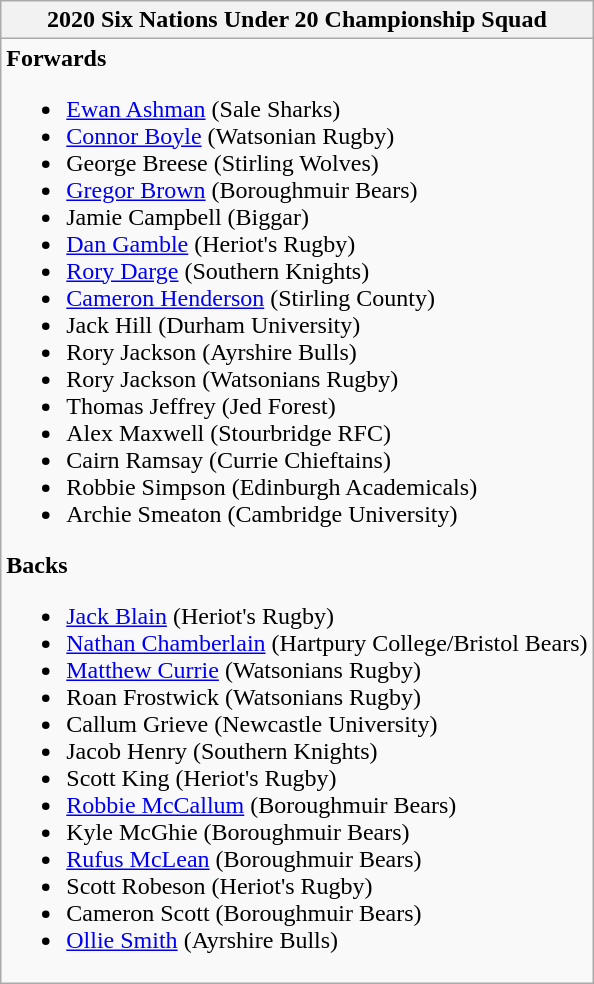<table class="wikitable collapsible collapsed">
<tr>
<th>2020 Six Nations Under 20 Championship Squad</th>
</tr>
<tr>
<td><strong>Forwards</strong><br><ul><li><a href='#'>Ewan Ashman</a> (Sale Sharks)</li><li><a href='#'>Connor Boyle</a> (Watsonian Rugby)</li><li>George Breese (Stirling Wolves)</li><li><a href='#'>Gregor Brown</a> (Boroughmuir Bears)</li><li>Jamie Campbell (Biggar)</li><li><a href='#'>Dan Gamble</a> (Heriot's Rugby)</li><li><a href='#'>Rory Darge</a> (Southern Knights)</li><li><a href='#'>Cameron Henderson</a> (Stirling County)</li><li>Jack Hill (Durham University)</li><li>Rory Jackson (Ayrshire Bulls)</li><li>Rory Jackson (Watsonians Rugby)</li><li>Thomas Jeffrey (Jed Forest)</li><li>Alex Maxwell (Stourbridge RFC)</li><li>Cairn Ramsay (Currie Chieftains)</li><li>Robbie Simpson (Edinburgh Academicals)</li><li>Archie Smeaton (Cambridge University)</li></ul><strong>Backs</strong><ul><li><a href='#'>Jack Blain</a> (Heriot's Rugby)</li><li><a href='#'>Nathan Chamberlain</a> (Hartpury College/Bristol Bears)</li><li><a href='#'>Matthew Currie</a> (Watsonians Rugby)</li><li>Roan Frostwick (Watsonians Rugby)</li><li>Callum Grieve (Newcastle University)</li><li>Jacob Henry (Southern Knights)</li><li>Scott King (Heriot's Rugby)</li><li><a href='#'>Robbie McCallum</a> (Boroughmuir Bears)</li><li>Kyle McGhie (Boroughmuir Bears)</li><li><a href='#'>Rufus McLean</a> (Boroughmuir Bears)</li><li>Scott Robeson (Heriot's Rugby)</li><li>Cameron Scott (Boroughmuir Bears)</li><li><a href='#'>Ollie Smith</a> (Ayrshire Bulls)</li></ul></td>
</tr>
</table>
